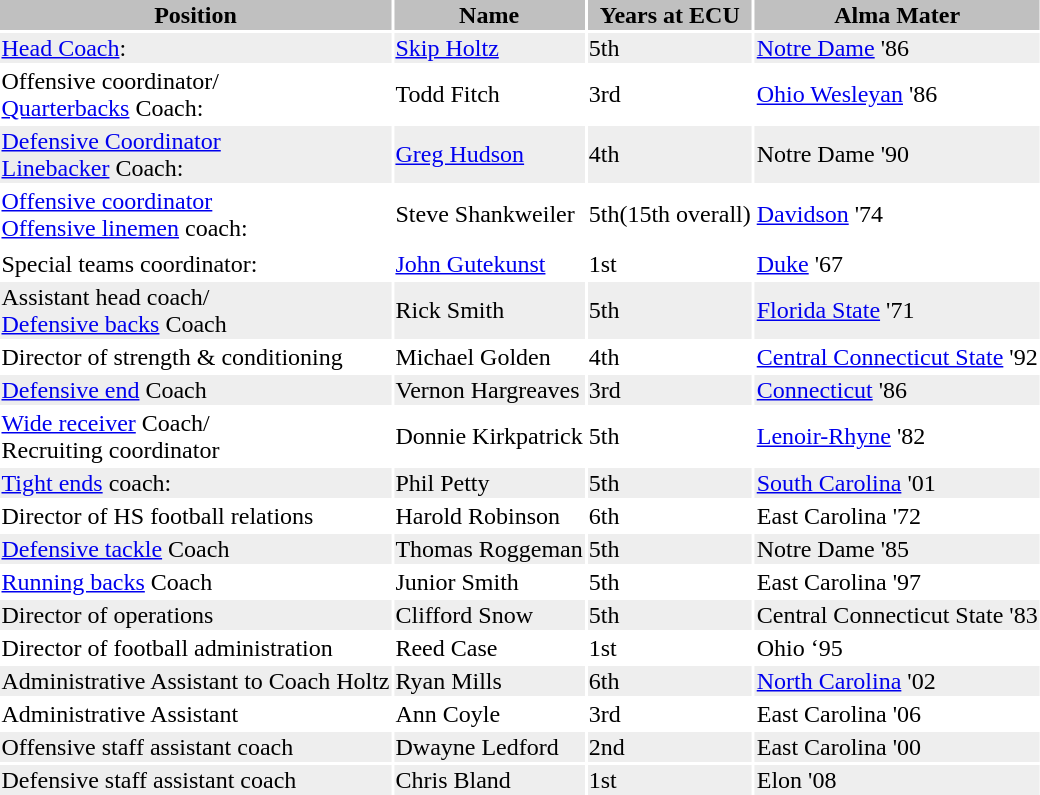<table class="toccolours">
<tr>
<th bgcolor=silver>Position</th>
<th bgcolor=silver>Name</th>
<th bgcolor=silver>Years at ECU</th>
<th bgcolor=silver>Alma Mater</th>
</tr>
<tr bgcolor=#eeeeee>
<td><a href='#'>Head Coach</a>:</td>
<td><a href='#'>Skip Holtz</a></td>
<td>5th</td>
<td><a href='#'>Notre Dame</a> '86</td>
</tr>
<tr>
<td>Offensive coordinator/<br><a href='#'>Quarterbacks</a> Coach:</td>
<td>Todd Fitch</td>
<td>3rd</td>
<td><a href='#'>Ohio Wesleyan</a> '86</td>
</tr>
<tr bgcolor=#eeeeee>
<td><a href='#'>Defensive Coordinator</a><br><a href='#'>Linebacker</a> Coach:</td>
<td><a href='#'>Greg Hudson</a></td>
<td>4th</td>
<td>Notre Dame '90</td>
</tr>
<tr>
<td><a href='#'>Offensive coordinator</a><br><a href='#'>Offensive linemen</a> coach:</td>
<td>Steve Shankweiler</td>
<td>5th(15th overall)</td>
<td><a href='#'>Davidson</a> '74</td>
</tr>
<tr bgcolor=#eeeeee>
</tr>
<tr>
<td>Special teams coordinator:</td>
<td><a href='#'>John Gutekunst</a></td>
<td>1st</td>
<td><a href='#'>Duke</a> '67</td>
</tr>
<tr bgcolor=#eeeeee>
<td>Assistant head coach/<br><a href='#'>Defensive backs</a> Coach</td>
<td>Rick Smith</td>
<td>5th</td>
<td><a href='#'>Florida State</a> '71</td>
</tr>
<tr>
<td>Director of strength & conditioning</td>
<td>Michael Golden</td>
<td>4th</td>
<td><a href='#'>Central Connecticut State</a> '92</td>
</tr>
<tr bgcolor=#eeeeee>
<td><a href='#'>Defensive end</a> Coach</td>
<td>Vernon Hargreaves</td>
<td>3rd</td>
<td><a href='#'>Connecticut</a> '86</td>
</tr>
<tr>
<td><a href='#'>Wide receiver</a> Coach/<br>Recruiting coordinator</td>
<td>Donnie Kirkpatrick</td>
<td>5th</td>
<td><a href='#'>Lenoir-Rhyne</a> '82</td>
</tr>
<tr bgcolor=#eeeeee>
<td><a href='#'>Tight ends</a> coach:</td>
<td>Phil Petty</td>
<td>5th</td>
<td><a href='#'>South Carolina</a> '01</td>
</tr>
<tr>
<td>Director of HS football relations</td>
<td>Harold Robinson</td>
<td>6th</td>
<td>East Carolina '72</td>
</tr>
<tr bgcolor=#eeeeee>
<td><a href='#'>Defensive tackle</a> Coach</td>
<td>Thomas Roggeman</td>
<td>5th</td>
<td>Notre Dame '85</td>
</tr>
<tr>
<td><a href='#'>Running backs</a> Coach</td>
<td>Junior Smith</td>
<td>5th</td>
<td>East Carolina '97</td>
</tr>
<tr bgcolor=#eeeeee>
<td>Director of operations</td>
<td>Clifford Snow</td>
<td>5th</td>
<td>Central Connecticut State '83</td>
</tr>
<tr>
<td>Director of football administration</td>
<td>Reed Case</td>
<td>1st</td>
<td>Ohio ‘95</td>
</tr>
<tr bgcolor=#eeeeee>
<td>Administrative Assistant to Coach Holtz</td>
<td>Ryan Mills</td>
<td>6th</td>
<td><a href='#'>North Carolina</a> '02</td>
</tr>
<tr>
<td>Administrative Assistant</td>
<td>Ann Coyle</td>
<td>3rd</td>
<td>East Carolina '06</td>
</tr>
<tr bgcolor=#eeeeee>
<td>Offensive staff assistant coach</td>
<td>Dwayne Ledford</td>
<td>2nd</td>
<td>East Carolina '00</td>
</tr>
<tr bgcolor=#eeeeee>
<td>Defensive staff assistant coach</td>
<td>Chris Bland</td>
<td>1st</td>
<td>Elon '08</td>
</tr>
</table>
